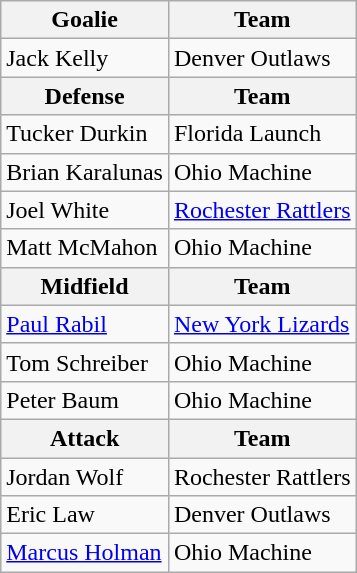<table class="wikitable">
<tr>
<th>Goalie</th>
<th>Team</th>
</tr>
<tr>
<td>Jack Kelly</td>
<td>Denver Outlaws</td>
</tr>
<tr>
<th>Defense</th>
<th>Team</th>
</tr>
<tr>
<td>Tucker Durkin</td>
<td>Florida Launch</td>
</tr>
<tr>
<td>Brian Karalunas</td>
<td>Ohio Machine</td>
</tr>
<tr>
<td>Joel White</td>
<td><a href='#'>Rochester Rattlers</a></td>
</tr>
<tr>
<td>Matt McMahon</td>
<td>Ohio Machine</td>
</tr>
<tr>
<th>Midfield</th>
<th>Team</th>
</tr>
<tr>
<td><a href='#'>Paul Rabil</a></td>
<td><a href='#'>New York Lizards</a></td>
</tr>
<tr>
<td>Tom Schreiber</td>
<td>Ohio Machine</td>
</tr>
<tr>
<td>Peter Baum</td>
<td>Ohio Machine</td>
</tr>
<tr>
<th>Attack</th>
<th>Team</th>
</tr>
<tr>
<td>Jordan Wolf</td>
<td>Rochester Rattlers</td>
</tr>
<tr>
<td>Eric Law</td>
<td>Denver Outlaws</td>
</tr>
<tr>
<td><a href='#'>Marcus Holman</a></td>
<td>Ohio Machine</td>
</tr>
</table>
